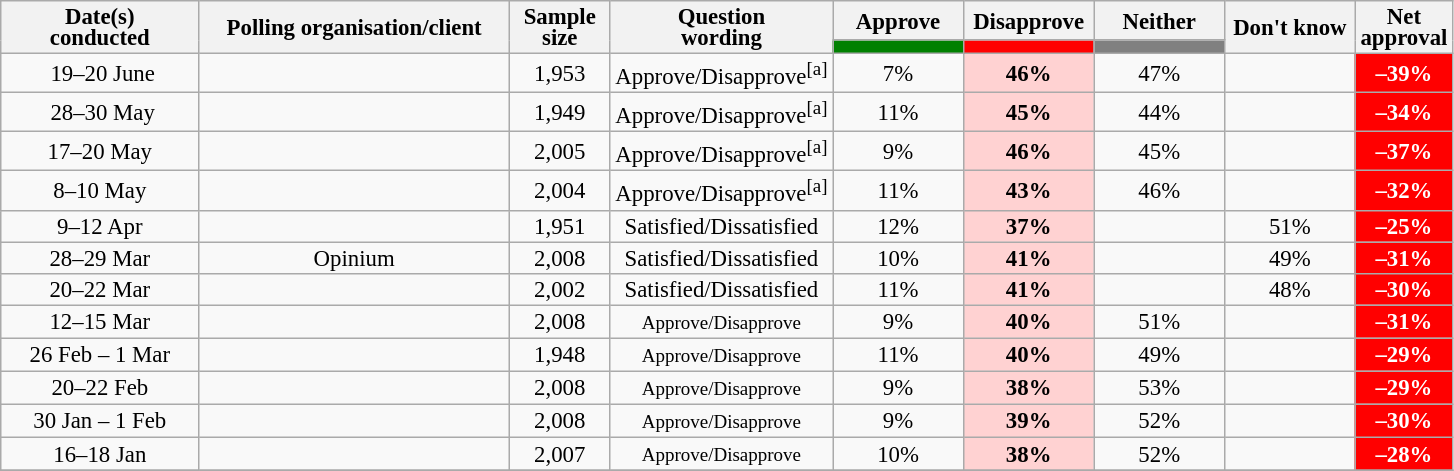<table class="wikitable collapsible sortable" style="text-align:center;font-size:95%;line-height:14px;">
<tr>
<th style="width:125px;" rowspan="2">Date(s)<br>conducted</th>
<th style="width:200px;" rowspan="2">Polling organisation/client</th>
<th style="width:60px;" rowspan="2">Sample size</th>
<th style="width:120px;" rowspan="2">Question<br>wording</th>
<th class="unsortable" style="width:80px;">Approve</th>
<th class="unsortable" style="width: 80px;">Disapprove</th>
<th class="unsortable" style="width:80px;">Neither</th>
<th class="unsortable" style="width:80px;" rowspan="2">Don't know</th>
<th class="unsortable" style="width:20px;" rowspan="2">Net approval</th>
</tr>
<tr>
<th class="unsortable" style="color:inherit;background:green;width:60px;"></th>
<th class="unsortable" style="color:inherit;background:red;width:60px;"></th>
<th class="unsortable" style="color:inherit;background:grey;width:60px;"></th>
</tr>
<tr>
<td> 19–20 June</td>
<td> </td>
<td>1,953</td>
<td>Approve/Disapprove<sup>[a]</sup></td>
<td>7%</td>
<td style="background:#FFD2D2"><strong>46%</strong></td>
<td>47%</td>
<td></td>
<td style="background:red;color:white;"><strong>–39%</strong></td>
</tr>
<tr>
<td> 28–30 May</td>
<td> </td>
<td>1,949</td>
<td>Approve/Disapprove<sup>[a]</sup></td>
<td>11%</td>
<td style="background:#FFD2D2"><strong>45%</strong></td>
<td>44%</td>
<td></td>
<td style="background:red;color:white;"><strong>–34%</strong></td>
</tr>
<tr>
<td>17–20 May</td>
<td> </td>
<td>2,005</td>
<td>Approve/Disapprove<sup>[a]</sup></td>
<td>9%</td>
<td style="background:#FFD2D2"><strong>46%</strong></td>
<td>45%</td>
<td></td>
<td style="background:red;color:white;"><strong>–37%</strong></td>
</tr>
<tr>
<td>8–10 May</td>
<td> </td>
<td>2,004</td>
<td>Approve/Disapprove<sup>[a]</sup></td>
<td>11%</td>
<td style="background:#FFD2D2"><strong>43%</strong></td>
<td>46%</td>
<td></td>
<td style="background:red;color:white;"><strong>–32%</strong></td>
</tr>
<tr>
<td>9–12 Apr</td>
<td> </td>
<td>1,951</td>
<td>Satisfied/Dissatisfied</td>
<td>12%</td>
<td style="background:#FFD2D2"><strong>37%</strong></td>
<td></td>
<td>51%</td>
<td style="background:red;color:white;"><strong>–25%</strong></td>
</tr>
<tr>
<td>28–29 Mar</td>
<td>Opinium</td>
<td>2,008</td>
<td>Satisfied/Dissatisfied</td>
<td>10%</td>
<td style="background:#FFD2D2"><strong>41%</strong></td>
<td></td>
<td>49%</td>
<td style="background:red;color:white;"><strong>–31%</strong></td>
</tr>
<tr>
<td>20–22 Mar</td>
<td></td>
<td>2,002</td>
<td>Satisfied/Dissatisfied</td>
<td>11%</td>
<td style="background:#FFD2D2"><strong>41%</strong></td>
<td></td>
<td>48%</td>
<td style="background:red;color:white;"><strong>–30%</strong></td>
</tr>
<tr>
<td>12–15 Mar</td>
<td> </td>
<td>2,008</td>
<td><small>Approve/Disapprove</small></td>
<td>9%</td>
<td style="background:#FFD2D2"><strong>40%</strong></td>
<td>51%</td>
<td></td>
<td style="background:red;color:white;"><strong>–31%</strong></td>
</tr>
<tr>
<td>26 Feb – 1 Mar</td>
<td> </td>
<td>1,948</td>
<td><small>Approve/Disapprove</small></td>
<td>11%</td>
<td style="background:#FFD2D2"><strong>40%</strong></td>
<td>49%</td>
<td></td>
<td style="background:red;color:white;"><strong>–29%</strong></td>
</tr>
<tr>
<td>20–22 Feb</td>
<td> </td>
<td>2,008</td>
<td><small>Approve/Disapprove</small></td>
<td>9%</td>
<td style="background:#FFD2D2"><strong>38%</strong></td>
<td>53%</td>
<td></td>
<td style="background:red;color:white;"><strong>–29%</strong></td>
</tr>
<tr>
<td>30 Jan – 1 Feb</td>
<td> </td>
<td>2,008</td>
<td><small>Approve/Disapprove</small></td>
<td>9%</td>
<td style="background:#FFD2D2"><strong>39%</strong></td>
<td>52%</td>
<td></td>
<td style="background:red;color:white;"><strong>–30%</strong></td>
</tr>
<tr>
<td>16–18 Jan</td>
<td></td>
<td>2,007</td>
<td><small>Approve/Disapprove</small></td>
<td>10%</td>
<td style="background:#FFD2D2"><strong>38%</strong></td>
<td>52%</td>
<td></td>
<td style="background:red;color:white;"><strong>–28%</strong></td>
</tr>
<tr>
</tr>
</table>
